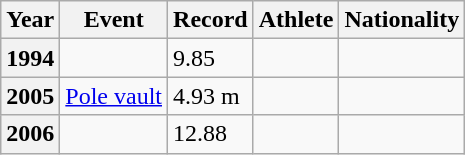<table class="wikitable sortable plainrowheaders">
<tr>
<th scope="col">Year</th>
<th scope="col">Event</th>
<th scope="col">Record</th>
<th scope="col">Athlete</th>
<th scope="col">Nationality</th>
</tr>
<tr>
<th scope="row"><strong>1994</strong></th>
<td></td>
<td>9.85 </td>
<td></td>
<td></td>
</tr>
<tr>
<th scope="row"><strong>2005</strong></th>
<td><a href='#'>Pole vault</a></td>
<td>4.93 m</td>
<td></td>
<td></td>
</tr>
<tr>
<th scope="row"><strong>2006</strong></th>
<td></td>
<td>12.88 </td>
<td></td>
<td></td>
</tr>
</table>
